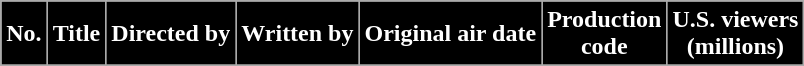<table class="wikitable plainrowheaders">
<tr>
<th style="background: #000000; color: #fff;">No.</th>
<th style="background: #000000; color: #fff;">Title</th>
<th style="background: #000000; color: #fff;">Directed by</th>
<th style="background: #000000; color: #fff;">Written by</th>
<th style="background: #000000; color: #fff;">Original air date</th>
<th style="background: #000000; color: #fff;">Production<br>code</th>
<th style="background: #000000; color: #fff;">U.S. viewers<br>(millions)</th>
</tr>
<tr>
</tr>
</table>
